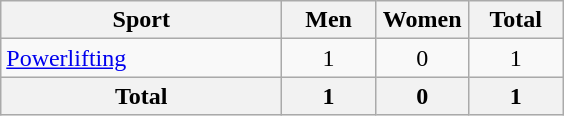<table class="wikitable sortable" style="text-align:center;">
<tr>
<th width=180>Sport</th>
<th width=55>Men</th>
<th width=55>Women</th>
<th width=55>Total</th>
</tr>
<tr>
<td align=left><a href='#'>Powerlifting</a></td>
<td>1</td>
<td>0</td>
<td>1</td>
</tr>
<tr>
<th>Total</th>
<th>1</th>
<th>0</th>
<th>1</th>
</tr>
</table>
